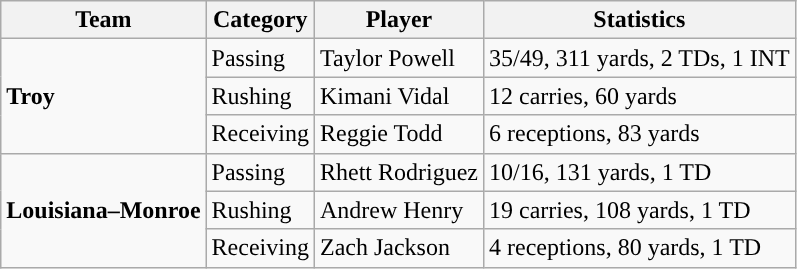<table class="wikitable" style="float: left;">
<tr>
<th>Team</th>
<th>Category</th>
<th>Player</th>
<th>Statistics</th>
</tr>
<tr>
<td rowspan=3><strong>Troy</strong></td>
<td>Passing</td>
<td>Taylor Powell</td>
<td>35/49, 311 yards, 2 TDs, 1 INT</td>
</tr>
<tr>
<td>Rushing</td>
<td>Kimani Vidal</td>
<td>12 carries, 60 yards</td>
</tr>
<tr>
<td>Receiving</td>
<td>Reggie Todd</td>
<td>6 receptions, 83 yards</td>
</tr>
<tr>
<td rowspan=3><strong>Louisiana–Monroe</strong></td>
<td>Passing</td>
<td>Rhett Rodriguez</td>
<td>10/16, 131 yards, 1 TD</td>
</tr>
<tr>
<td>Rushing</td>
<td>Andrew Henry</td>
<td>19 carries, 108 yards, 1 TD</td>
</tr>
<tr>
<td>Receiving</td>
<td>Zach Jackson</td>
<td>4 receptions, 80 yards, 1 TD</td>
</tr>
</table>
